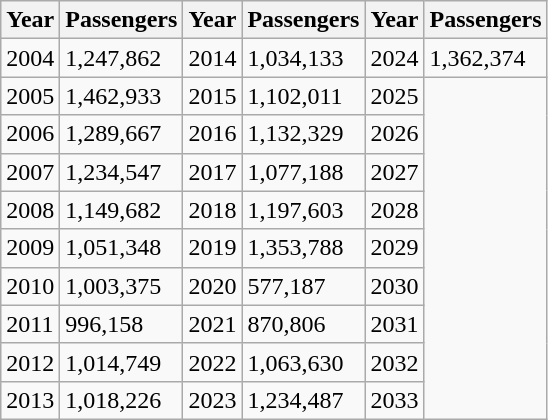<table class="wikitable">
<tr>
<th>Year</th>
<th>Passengers</th>
<th>Year</th>
<th>Passengers</th>
<th>Year</th>
<th>Passengers</th>
</tr>
<tr>
<td>2004</td>
<td>1,247,862</td>
<td>2014</td>
<td>1,034,133</td>
<td>2024</td>
<td>1,362,374</td>
</tr>
<tr>
<td>2005</td>
<td>1,462,933</td>
<td>2015</td>
<td>1,102,011</td>
<td>2025</td>
</tr>
<tr>
<td>2006</td>
<td>1,289,667</td>
<td>2016</td>
<td>1,132,329</td>
<td>2026</td>
</tr>
<tr>
<td>2007</td>
<td>1,234,547</td>
<td>2017</td>
<td>1,077,188</td>
<td>2027</td>
</tr>
<tr>
<td>2008</td>
<td>1,149,682</td>
<td>2018</td>
<td>1,197,603</td>
<td>2028</td>
</tr>
<tr>
<td>2009</td>
<td>1,051,348</td>
<td>2019</td>
<td>1,353,788</td>
<td>2029</td>
</tr>
<tr>
<td>2010</td>
<td>1,003,375</td>
<td>2020</td>
<td>577,187</td>
<td>2030</td>
</tr>
<tr>
<td>2011</td>
<td>996,158</td>
<td>2021</td>
<td>870,806</td>
<td>2031</td>
</tr>
<tr>
<td>2012</td>
<td>1,014,749</td>
<td>2022</td>
<td>1,063,630</td>
<td>2032</td>
</tr>
<tr>
<td>2013</td>
<td>1,018,226</td>
<td>2023</td>
<td>1,234,487</td>
<td>2033</td>
</tr>
</table>
